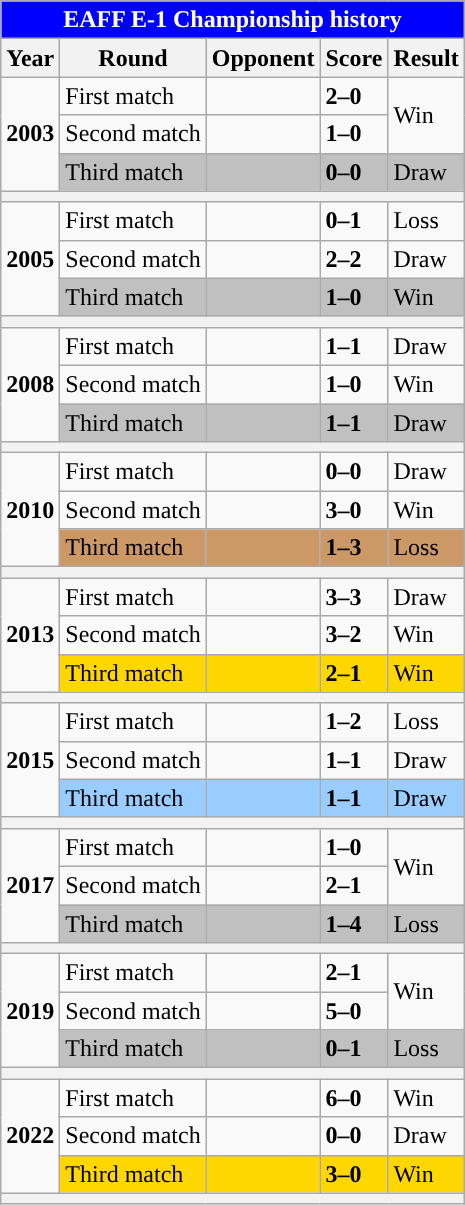<table class="wikitable collapsible ">
<tr>
<th colspan="5"style="background:blue;color:white">EAFF E-1 Championship history</th>
</tr>
<tr>
<th>Year</th>
<th>Round</th>
<th>Opponent</th>
<th>Score</th>
<th>Result</th>
</tr>
<tr>
<td rowspan="3"><strong>2003</strong></td>
<td>First match</td>
<td align=left></td>
<td><strong>2–0</strong></td>
<td rowspan="2">Win</td>
</tr>
<tr>
<td>Second match</td>
<td align=left></td>
<td><strong>1–0</strong></td>
</tr>
<tr style="background:silver">
<td>Third match</td>
<td align=left></td>
<td><strong>0–0</strong></td>
<td>Draw</td>
</tr>
<tr>
<th colspan="5"></th>
</tr>
<tr>
<td rowspan="3"><strong>2005</strong></td>
<td>First match</td>
<td align=left></td>
<td><strong>0–1</strong></td>
<td>Loss</td>
</tr>
<tr>
<td>Second match</td>
<td align=left></td>
<td><strong>2–2</strong></td>
<td>Draw</td>
</tr>
<tr style="background:silver">
<td>Third match</td>
<td align=left></td>
<td><strong>1–0</strong></td>
<td>Win</td>
</tr>
<tr>
<th colspan="5"></th>
</tr>
<tr>
<td rowspan="3"><strong>2008</strong></td>
<td>First match</td>
<td align=left></td>
<td><strong>1–1</strong></td>
<td>Draw</td>
</tr>
<tr>
<td>Second match</td>
<td align=left></td>
<td><strong>1–0</strong></td>
<td>Win</td>
</tr>
<tr style="background:silver">
<td>Third match</td>
<td align=left></td>
<td><strong>1–1</strong></td>
<td>Draw</td>
</tr>
<tr>
<th colspan="5"></th>
</tr>
<tr>
<td rowspan="3"><strong>2010</strong></td>
<td>First match</td>
<td align=left></td>
<td><strong>0–0</strong></td>
<td>Draw</td>
</tr>
<tr>
<td>Second match</td>
<td align=left></td>
<td><strong>3–0</strong></td>
<td>Win</td>
</tr>
<tr style="background:#c96">
<td>Third match</td>
<td align=left></td>
<td><strong>1–3</strong></td>
<td>Loss</td>
</tr>
<tr>
<th colspan="5"></th>
</tr>
<tr>
<td rowspan="3"><strong>2013</strong></td>
<td>First match</td>
<td align=left></td>
<td><strong>3–3</strong></td>
<td>Draw</td>
</tr>
<tr>
<td>Second match</td>
<td align=left></td>
<td><strong>3–2</strong></td>
<td>Win</td>
</tr>
<tr style="background:gold">
<td>Third match</td>
<td align=left></td>
<td><strong>2–1</strong></td>
<td>Win</td>
</tr>
<tr>
<th colspan="5"></th>
</tr>
<tr>
<td rowspan="3"><strong>2015</strong></td>
<td>First match</td>
<td align=left></td>
<td><strong>1–2</strong></td>
<td>Loss</td>
</tr>
<tr>
<td>Second match</td>
<td align=left></td>
<td><strong>1–1</strong></td>
<td>Draw</td>
</tr>
<tr style="background:#9acdff">
<td>Third match</td>
<td align=left></td>
<td><strong>1–1</strong></td>
<td>Draw</td>
</tr>
<tr>
<th colspan="5"></th>
</tr>
<tr>
<td rowspan="3"><strong>2017</strong></td>
<td>First match</td>
<td align=left></td>
<td><strong>1–0</strong></td>
<td rowspan="2">Win</td>
</tr>
<tr>
<td>Second match</td>
<td align=left></td>
<td><strong>2–1</strong></td>
</tr>
<tr style="background:silver">
<td>Third match</td>
<td align=left></td>
<td><strong>1–4</strong></td>
<td>Loss</td>
</tr>
<tr>
<th colspan="5"></th>
</tr>
<tr>
<td rowspan="3"><strong>2019</strong></td>
<td>First match</td>
<td align=left></td>
<td><strong>2–1</strong></td>
<td rowspan="2">Win</td>
</tr>
<tr>
<td>Second match</td>
<td align=left></td>
<td><strong>5–0</strong></td>
</tr>
<tr style="background:silver">
<td>Third match</td>
<td align=left></td>
<td><strong>0–1</strong></td>
<td>Loss</td>
</tr>
<tr>
<th colspan="5"></th>
</tr>
<tr>
<td rowspan="3"><strong>2022</strong></td>
<td>First match</td>
<td align=left></td>
<td><strong>6–0</strong></td>
<td>Win</td>
</tr>
<tr>
<td>Second match</td>
<td align=left></td>
<td><strong>0–0</strong></td>
<td>Draw</td>
</tr>
<tr style="background:gold">
<td>Third match</td>
<td align=left></td>
<td><strong>3–0</strong></td>
<td>Win</td>
</tr>
<tr>
<th colspan="5"></th>
</tr>
</table>
